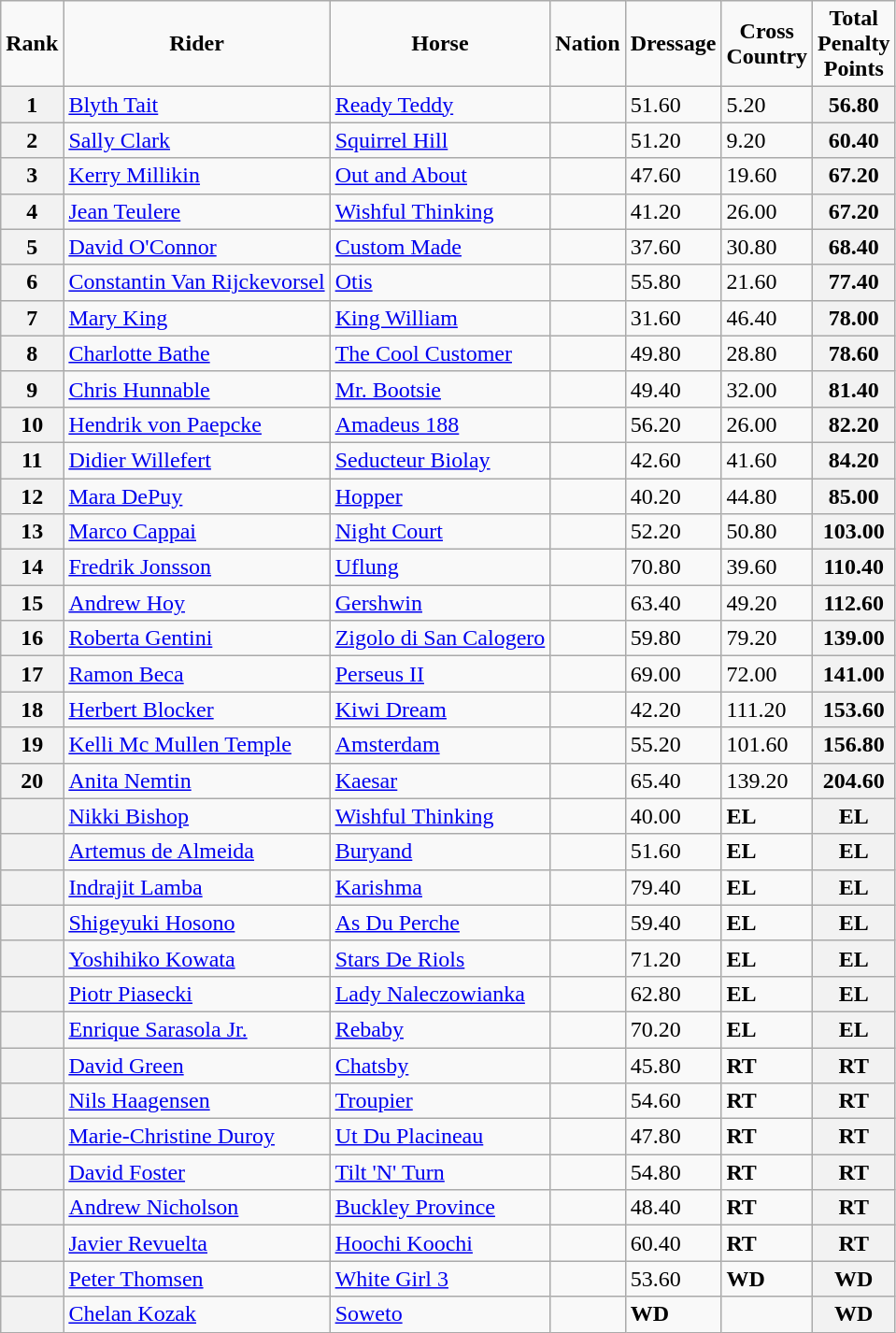<table class="wikitable">
<tr>
<td align=center><strong>Rank</strong></td>
<td align=center><strong>Rider</strong></td>
<td align=center><strong>Horse</strong></td>
<td align=center><strong>Nation</strong></td>
<td align=center><strong>Dressage</strong></td>
<td align=center><strong>Cross <br>Country</strong></td>
<td align=center><strong>Total <br>Penalty <br> Points</strong></td>
</tr>
<tr>
<th>1</th>
<td><a href='#'>Blyth Tait</a></td>
<td><a href='#'>Ready Teddy</a></td>
<td></td>
<td>51.60</td>
<td>5.20</td>
<th>56.80</th>
</tr>
<tr>
<th>2</th>
<td><a href='#'>Sally Clark</a></td>
<td><a href='#'>Squirrel Hill</a></td>
<td></td>
<td>51.20</td>
<td>9.20</td>
<th>60.40</th>
</tr>
<tr>
<th>3</th>
<td><a href='#'>Kerry Millikin</a></td>
<td><a href='#'>Out and About</a></td>
<td></td>
<td>47.60</td>
<td>19.60</td>
<th>67.20</th>
</tr>
<tr>
<th>4</th>
<td><a href='#'>Jean Teulere</a></td>
<td><a href='#'>Wishful Thinking</a></td>
<td></td>
<td>41.20</td>
<td>26.00</td>
<th>67.20</th>
</tr>
<tr>
<th>5</th>
<td><a href='#'>David O'Connor</a></td>
<td><a href='#'>Custom Made</a></td>
<td></td>
<td>37.60</td>
<td>30.80</td>
<th>68.40</th>
</tr>
<tr>
<th>6</th>
<td><a href='#'>Constantin Van Rijckevorsel</a></td>
<td><a href='#'>Otis</a></td>
<td></td>
<td>55.80</td>
<td>21.60</td>
<th>77.40</th>
</tr>
<tr>
<th>7</th>
<td><a href='#'>Mary King</a></td>
<td><a href='#'>King William</a></td>
<td></td>
<td>31.60</td>
<td>46.40</td>
<th>78.00</th>
</tr>
<tr>
<th>8</th>
<td><a href='#'>Charlotte Bathe</a></td>
<td><a href='#'>The Cool Customer</a></td>
<td></td>
<td>49.80</td>
<td>28.80</td>
<th>78.60</th>
</tr>
<tr>
<th>9</th>
<td><a href='#'>Chris Hunnable</a></td>
<td><a href='#'>Mr. Bootsie</a></td>
<td></td>
<td>49.40</td>
<td>32.00</td>
<th>81.40</th>
</tr>
<tr>
<th>10</th>
<td><a href='#'>Hendrik von Paepcke</a></td>
<td><a href='#'>Amadeus 188</a></td>
<td></td>
<td>56.20</td>
<td>26.00</td>
<th>82.20</th>
</tr>
<tr>
<th>11</th>
<td><a href='#'>Didier Willefert</a></td>
<td><a href='#'>Seducteur Biolay</a></td>
<td></td>
<td>42.60</td>
<td>41.60</td>
<th>84.20</th>
</tr>
<tr>
<th>12</th>
<td><a href='#'>Mara DePuy</a></td>
<td><a href='#'>Hopper</a></td>
<td></td>
<td>40.20</td>
<td>44.80</td>
<th>85.00</th>
</tr>
<tr>
<th>13</th>
<td><a href='#'>Marco Cappai</a></td>
<td><a href='#'>Night Court</a></td>
<td></td>
<td>52.20</td>
<td>50.80</td>
<th>103.00</th>
</tr>
<tr>
<th>14</th>
<td><a href='#'>Fredrik Jonsson</a></td>
<td><a href='#'>Uflung</a></td>
<td></td>
<td>70.80</td>
<td>39.60</td>
<th>110.40</th>
</tr>
<tr>
<th>15</th>
<td><a href='#'>Andrew Hoy</a></td>
<td><a href='#'>Gershwin</a></td>
<td></td>
<td>63.40</td>
<td>49.20</td>
<th>112.60</th>
</tr>
<tr>
<th>16</th>
<td><a href='#'>Roberta Gentini</a></td>
<td><a href='#'>Zigolo di San Calogero</a></td>
<td></td>
<td>59.80</td>
<td>79.20</td>
<th>139.00</th>
</tr>
<tr>
<th>17</th>
<td><a href='#'>Ramon Beca</a></td>
<td><a href='#'>Perseus II</a></td>
<td></td>
<td>69.00</td>
<td>72.00</td>
<th>141.00</th>
</tr>
<tr>
<th>18</th>
<td><a href='#'>Herbert Blocker</a></td>
<td><a href='#'>Kiwi Dream</a></td>
<td></td>
<td>42.20</td>
<td>111.20</td>
<th>153.60</th>
</tr>
<tr>
<th>19</th>
<td><a href='#'>Kelli Mc Mullen Temple</a></td>
<td><a href='#'>Amsterdam</a></td>
<td></td>
<td>55.20</td>
<td>101.60</td>
<th>156.80</th>
</tr>
<tr>
<th>20</th>
<td><a href='#'>Anita Nemtin</a></td>
<td><a href='#'>Kaesar</a></td>
<td></td>
<td>65.40</td>
<td>139.20</td>
<th>204.60</th>
</tr>
<tr>
<th></th>
<td><a href='#'>Nikki Bishop</a></td>
<td><a href='#'>Wishful Thinking</a></td>
<td></td>
<td>40.00</td>
<td><strong>EL</strong></td>
<th>EL</th>
</tr>
<tr>
<th></th>
<td><a href='#'>Artemus de Almeida</a></td>
<td><a href='#'>Buryand</a></td>
<td></td>
<td>51.60</td>
<td><strong>EL</strong></td>
<th>EL</th>
</tr>
<tr>
<th></th>
<td><a href='#'>Indrajit Lamba</a></td>
<td><a href='#'>Karishma</a></td>
<td></td>
<td>79.40</td>
<td><strong>EL</strong></td>
<th>EL</th>
</tr>
<tr>
<th></th>
<td><a href='#'>Shigeyuki Hosono</a></td>
<td><a href='#'>As Du Perche</a></td>
<td></td>
<td>59.40</td>
<td><strong>EL</strong></td>
<th>EL</th>
</tr>
<tr>
<th></th>
<td><a href='#'>Yoshihiko Kowata</a></td>
<td><a href='#'>Stars De Riols</a></td>
<td></td>
<td>71.20</td>
<td><strong>EL</strong></td>
<th>EL</th>
</tr>
<tr>
<th></th>
<td><a href='#'>Piotr Piasecki</a></td>
<td><a href='#'>Lady Naleczowianka</a></td>
<td></td>
<td>62.80</td>
<td><strong>EL</strong></td>
<th>EL</th>
</tr>
<tr>
<th></th>
<td><a href='#'>Enrique Sarasola Jr.</a></td>
<td><a href='#'>Rebaby</a></td>
<td></td>
<td>70.20</td>
<td><strong>EL</strong></td>
<th>EL</th>
</tr>
<tr>
<th></th>
<td><a href='#'>David Green</a></td>
<td><a href='#'>Chatsby</a></td>
<td></td>
<td>45.80</td>
<td><strong>RT</strong></td>
<th>RT</th>
</tr>
<tr>
<th></th>
<td><a href='#'>Nils Haagensen</a></td>
<td><a href='#'>Troupier</a></td>
<td></td>
<td>54.60</td>
<td><strong>RT</strong></td>
<th>RT</th>
</tr>
<tr>
<th></th>
<td><a href='#'>Marie-Christine Duroy</a></td>
<td><a href='#'>Ut Du Placineau</a></td>
<td></td>
<td>47.80</td>
<td><strong>RT</strong></td>
<th>RT</th>
</tr>
<tr>
<th></th>
<td><a href='#'>David Foster</a></td>
<td><a href='#'>Tilt 'N' Turn</a></td>
<td></td>
<td>54.80</td>
<td><strong>RT</strong></td>
<th>RT</th>
</tr>
<tr>
<th></th>
<td><a href='#'>Andrew Nicholson</a></td>
<td><a href='#'>Buckley Province</a></td>
<td></td>
<td>48.40</td>
<td><strong>RT</strong></td>
<th>RT</th>
</tr>
<tr>
<th></th>
<td><a href='#'>Javier Revuelta</a></td>
<td><a href='#'>Hoochi Koochi</a></td>
<td></td>
<td>60.40</td>
<td><strong>RT</strong></td>
<th>RT</th>
</tr>
<tr>
<th></th>
<td><a href='#'>Peter Thomsen</a></td>
<td><a href='#'>White Girl 3</a></td>
<td></td>
<td>53.60</td>
<td><strong>WD</strong></td>
<th>WD</th>
</tr>
<tr>
<th></th>
<td><a href='#'>Chelan Kozak</a></td>
<td><a href='#'>Soweto</a></td>
<td></td>
<td><strong>WD</strong></td>
<td></td>
<th>WD</th>
</tr>
</table>
